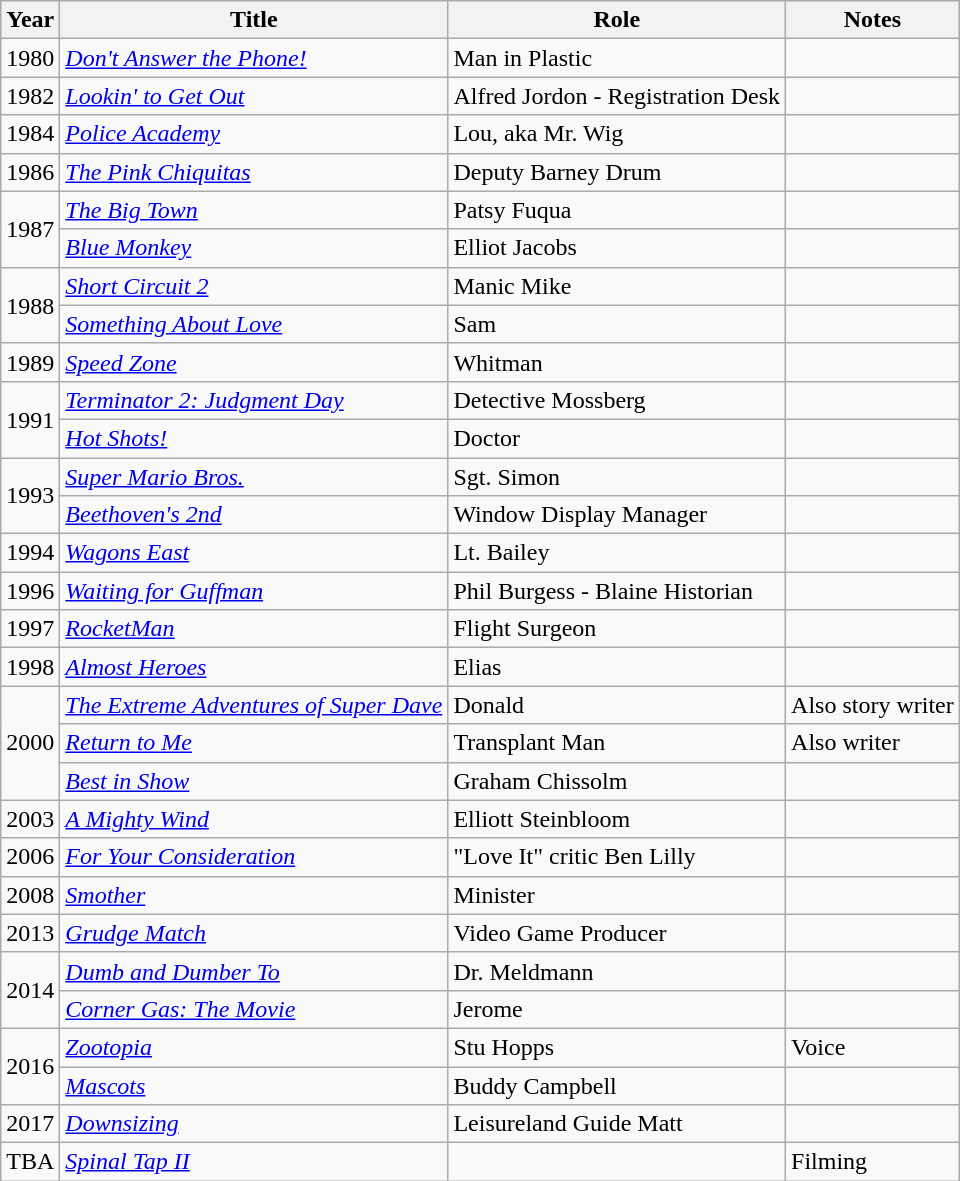<table class="wikitable sortable">
<tr>
<th>Year</th>
<th>Title</th>
<th>Role</th>
<th>Notes</th>
</tr>
<tr>
<td>1980</td>
<td><em><a href='#'>Don't Answer the Phone!</a></em></td>
<td>Man in Plastic</td>
<td></td>
</tr>
<tr>
<td>1982</td>
<td><em><a href='#'>Lookin' to Get Out</a></em></td>
<td>Alfred Jordon - Registration Desk</td>
<td></td>
</tr>
<tr>
<td>1984</td>
<td><em><a href='#'>Police Academy</a></em></td>
<td>Lou, aka Mr. Wig</td>
<td></td>
</tr>
<tr>
<td>1986</td>
<td><em><a href='#'>The Pink Chiquitas</a></em></td>
<td>Deputy Barney Drum</td>
<td></td>
</tr>
<tr>
<td rowspan="2">1987</td>
<td><em><a href='#'>The Big Town</a></em></td>
<td>Patsy Fuqua</td>
<td></td>
</tr>
<tr>
<td><em><a href='#'>Blue Monkey</a></em></td>
<td>Elliot Jacobs</td>
<td></td>
</tr>
<tr>
<td rowspan="2">1988</td>
<td><em><a href='#'>Short Circuit 2</a></em></td>
<td>Manic Mike</td>
<td></td>
</tr>
<tr>
<td><em><a href='#'>Something About Love</a></em></td>
<td>Sam</td>
<td></td>
</tr>
<tr>
<td>1989</td>
<td><em><a href='#'>Speed Zone</a></em></td>
<td>Whitman</td>
<td></td>
</tr>
<tr>
<td rowspan="2">1991</td>
<td><em><a href='#'>Terminator 2: Judgment Day</a></em></td>
<td>Detective Mossberg</td>
<td></td>
</tr>
<tr>
<td><em><a href='#'>Hot Shots!</a></em></td>
<td>Doctor</td>
<td></td>
</tr>
<tr>
<td rowspan="2">1993</td>
<td><em><a href='#'>Super Mario Bros.</a></em></td>
<td>Sgt. Simon</td>
<td></td>
</tr>
<tr>
<td><em><a href='#'>Beethoven's 2nd</a></em></td>
<td>Window Display Manager</td>
<td></td>
</tr>
<tr>
<td>1994</td>
<td><em><a href='#'>Wagons East</a></em></td>
<td>Lt. Bailey</td>
<td></td>
</tr>
<tr>
<td>1996</td>
<td><em><a href='#'>Waiting for Guffman</a></em></td>
<td>Phil Burgess - Blaine Historian</td>
<td></td>
</tr>
<tr>
<td>1997</td>
<td><em><a href='#'>RocketMan</a></em></td>
<td>Flight Surgeon</td>
<td></td>
</tr>
<tr>
<td>1998</td>
<td><em><a href='#'>Almost Heroes</a></em></td>
<td>Elias</td>
<td></td>
</tr>
<tr>
<td rowspan="3">2000</td>
<td><em><a href='#'>The Extreme Adventures of Super Dave</a></em></td>
<td>Donald</td>
<td>Also story writer</td>
</tr>
<tr>
<td><em><a href='#'>Return to Me</a></em></td>
<td>Transplant Man</td>
<td>Also writer</td>
</tr>
<tr>
<td><em><a href='#'>Best in Show</a></em></td>
<td>Graham Chissolm</td>
<td></td>
</tr>
<tr>
<td>2003</td>
<td><em><a href='#'>A Mighty Wind</a></em></td>
<td>Elliott Steinbloom</td>
<td></td>
</tr>
<tr>
<td>2006</td>
<td><em><a href='#'>For Your Consideration</a></em></td>
<td>"Love It" critic Ben Lilly</td>
<td></td>
</tr>
<tr>
<td>2008</td>
<td><em><a href='#'>Smother</a></em></td>
<td>Minister</td>
<td></td>
</tr>
<tr>
<td>2013</td>
<td><em><a href='#'>Grudge Match</a></em></td>
<td>Video Game Producer</td>
<td></td>
</tr>
<tr>
<td rowspan="2">2014</td>
<td><em><a href='#'>Dumb and Dumber To</a></em></td>
<td>Dr. Meldmann</td>
<td></td>
</tr>
<tr>
<td><em><a href='#'>Corner Gas: The Movie</a></em></td>
<td>Jerome</td>
<td></td>
</tr>
<tr>
<td rowspan="2">2016</td>
<td><em><a href='#'>Zootopia</a></em></td>
<td>Stu Hopps</td>
<td>Voice</td>
</tr>
<tr>
<td><em><a href='#'>Mascots</a></em></td>
<td>Buddy Campbell</td>
<td></td>
</tr>
<tr>
<td>2017</td>
<td><em><a href='#'>Downsizing</a></em></td>
<td>Leisureland Guide Matt</td>
<td></td>
</tr>
<tr>
<td>TBA</td>
<td><em><a href='#'>Spinal Tap II</a></em></td>
<td></td>
<td>Filming</td>
</tr>
</table>
